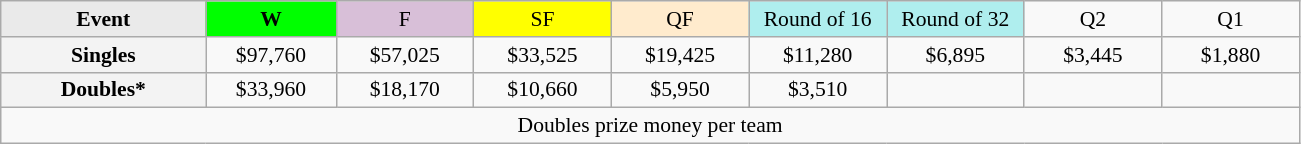<table class=wikitable style=font-size:90%;text-align:center>
<tr>
<td style="width:130px; background:#eaeaea;"><strong>Event</strong></td>
<td style="width:80px; background:lime;"><strong>W</strong></td>
<td style="width:85px; background:thistle;">F</td>
<td style="width:85px; background:#ff0;">SF</td>
<td style="width:85px; background:#ffebcd;">QF</td>
<td style="width:85px; background:#afeeee;">Round of 16</td>
<td style="width:85px; background:#afeeee;">Round of 32</td>
<td width=85>Q2</td>
<td width=85>Q1</td>
</tr>
<tr>
<td style="background:#f3f3f3;"><strong>Singles</strong></td>
<td>$97,760</td>
<td>$57,025</td>
<td>$33,525</td>
<td>$19,425</td>
<td>$11,280</td>
<td>$6,895</td>
<td>$3,445</td>
<td>$1,880</td>
</tr>
<tr>
<td style="background:#f3f3f3;"><strong>Doubles*</strong></td>
<td>$33,960</td>
<td>$18,170</td>
<td>$10,660</td>
<td>$5,950</td>
<td>$3,510</td>
<td></td>
<td></td>
<td></td>
</tr>
<tr>
<td colspan=10>Doubles prize money per team</td>
</tr>
</table>
